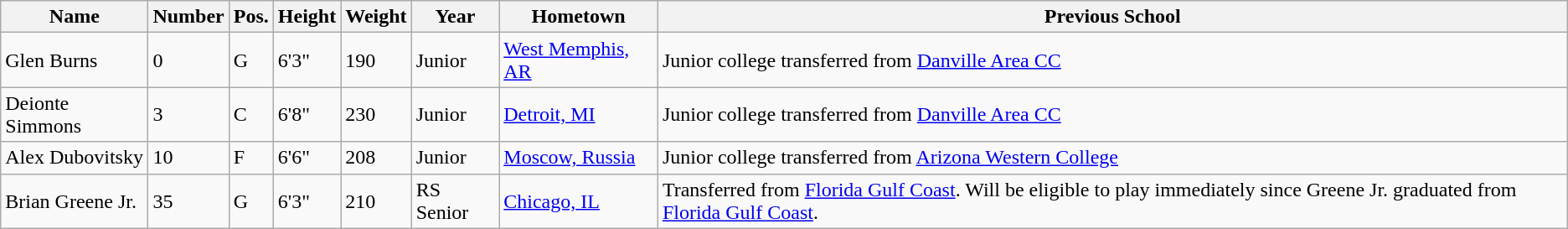<table class="wikitable sortable" border="1">
<tr>
<th>Name</th>
<th>Number</th>
<th>Pos.</th>
<th>Height</th>
<th>Weight</th>
<th>Year</th>
<th>Hometown</th>
<th class="unsortable">Previous School</th>
</tr>
<tr>
<td>Glen Burns</td>
<td>0</td>
<td>G</td>
<td>6'3"</td>
<td>190</td>
<td>Junior</td>
<td><a href='#'>West Memphis, AR</a></td>
<td>Junior college transferred from <a href='#'>Danville Area CC</a></td>
</tr>
<tr>
<td>Deionte Simmons</td>
<td>3</td>
<td>C</td>
<td>6'8"</td>
<td>230</td>
<td>Junior</td>
<td><a href='#'>Detroit, MI</a></td>
<td>Junior college transferred from <a href='#'>Danville Area CC</a></td>
</tr>
<tr>
<td>Alex Dubovitsky</td>
<td>10</td>
<td>F</td>
<td>6'6"</td>
<td>208</td>
<td>Junior</td>
<td><a href='#'>Moscow, Russia</a></td>
<td>Junior college transferred from <a href='#'>Arizona Western College</a></td>
</tr>
<tr>
<td>Brian Greene Jr.</td>
<td>35</td>
<td>G</td>
<td>6'3"</td>
<td>210</td>
<td>RS Senior</td>
<td><a href='#'>Chicago, IL</a></td>
<td>Transferred from <a href='#'>Florida Gulf Coast</a>. Will be eligible to play immediately since Greene Jr. graduated from <a href='#'>Florida Gulf Coast</a>.</td>
</tr>
</table>
